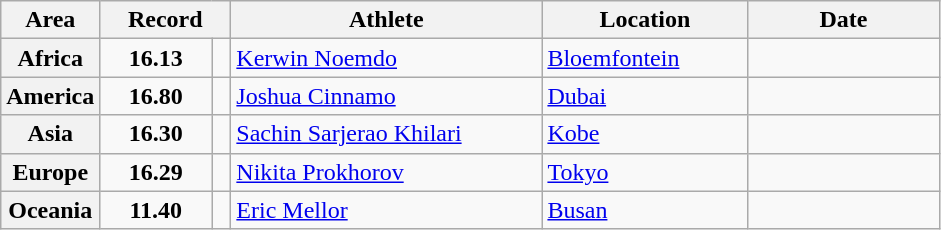<table class="wikitable">
<tr>
<th width="45">Area</th>
<th width="80" colspan="2">Record</th>
<th width="200">Athlete</th>
<th width="130">Location</th>
<th width="120">Date</th>
</tr>
<tr>
<th>Africa</th>
<td align="center"><strong>16.13</strong></td>
<td align="center"></td>
<td> <a href='#'>Kerwin Noemdo</a></td>
<td> <a href='#'>Bloemfontein</a></td>
<td align="right"></td>
</tr>
<tr>
<th>America</th>
<td align="center"><strong>16.80</strong></td>
<td align="center"><strong></strong></td>
<td> <a href='#'>Joshua Cinnamo</a></td>
<td> <a href='#'>Dubai</a></td>
<td align="right"></td>
</tr>
<tr>
<th>Asia</th>
<td align="center"><strong>16.30</strong></td>
<td align="center"></td>
<td> <a href='#'>Sachin Sarjerao Khilari</a></td>
<td> <a href='#'>Kobe</a></td>
<td align="right"></td>
</tr>
<tr>
<th>Europe</th>
<td align="center"><strong>16.29</strong></td>
<td align="center"></td>
<td> <a href='#'>Nikita Prokhorov</a></td>
<td> <a href='#'>Tokyo</a></td>
<td align="right"></td>
</tr>
<tr>
<th>Oceania</th>
<td align="center"><strong>11.40</strong></td>
<td align="center"></td>
<td> <a href='#'>Eric Mellor</a></td>
<td> <a href='#'>Busan</a></td>
<td align="right"></td>
</tr>
</table>
